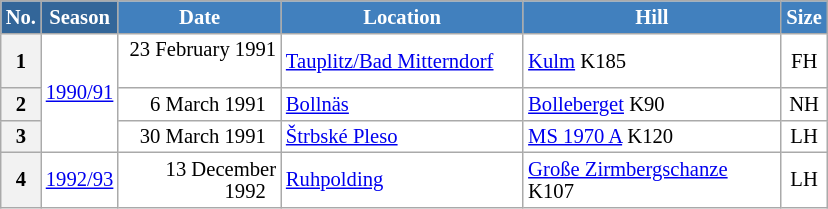<table class="wikitable sortable" style="font-size:86%; line-height:15px; text-align:left; border:grey solid 1px; border-collapse:collapse; background:#ffffff;">
<tr style="background:#efefef;">
<th style="background-color:#369; color:white; width:10px;">No.</th>
<th style="background-color:#369; color:white;  width:30px;">Season</th>
<th style="background-color:#4180be; color:white; width:102px;">Date</th>
<th style="background-color:#4180be; color:white; width:155px;">Location</th>
<th style="background-color:#4180be; color:white; width:165px;">Hill</th>
<th style="background-color:#4180be; color:white; width:25px;">Size</th>
</tr>
<tr>
<th scope=row style="text-align:center;">1</th>
<td align=center rowspan=3><a href='#'>1990/91</a></td>
<td align=right>23 February 1991  </td>
<td> <a href='#'>Tauplitz/Bad Mitterndorf</a></td>
<td><a href='#'>Kulm</a> K185</td>
<td align=center>FH</td>
</tr>
<tr>
<th scope=row style="text-align:center;">2</th>
<td align=right>6 March 1991  </td>
<td> <a href='#'>Bollnäs</a></td>
<td><a href='#'>Bolleberget</a> K90</td>
<td align=center>NH</td>
</tr>
<tr>
<th scope=row style="text-align:center;">3</th>
<td align=right>30 March 1991  </td>
<td> <a href='#'>Štrbské Pleso</a></td>
<td><a href='#'>MS 1970 A</a> K120</td>
<td align=center>LH</td>
</tr>
<tr>
<th scope=row style="text-align:center;">4</th>
<td align=center><a href='#'>1992/93</a></td>
<td align=right>13 December 1992  </td>
<td> <a href='#'>Ruhpolding</a></td>
<td><a href='#'>Große Zirmbergschanze</a> K107</td>
<td align=center>LH</td>
</tr>
</table>
